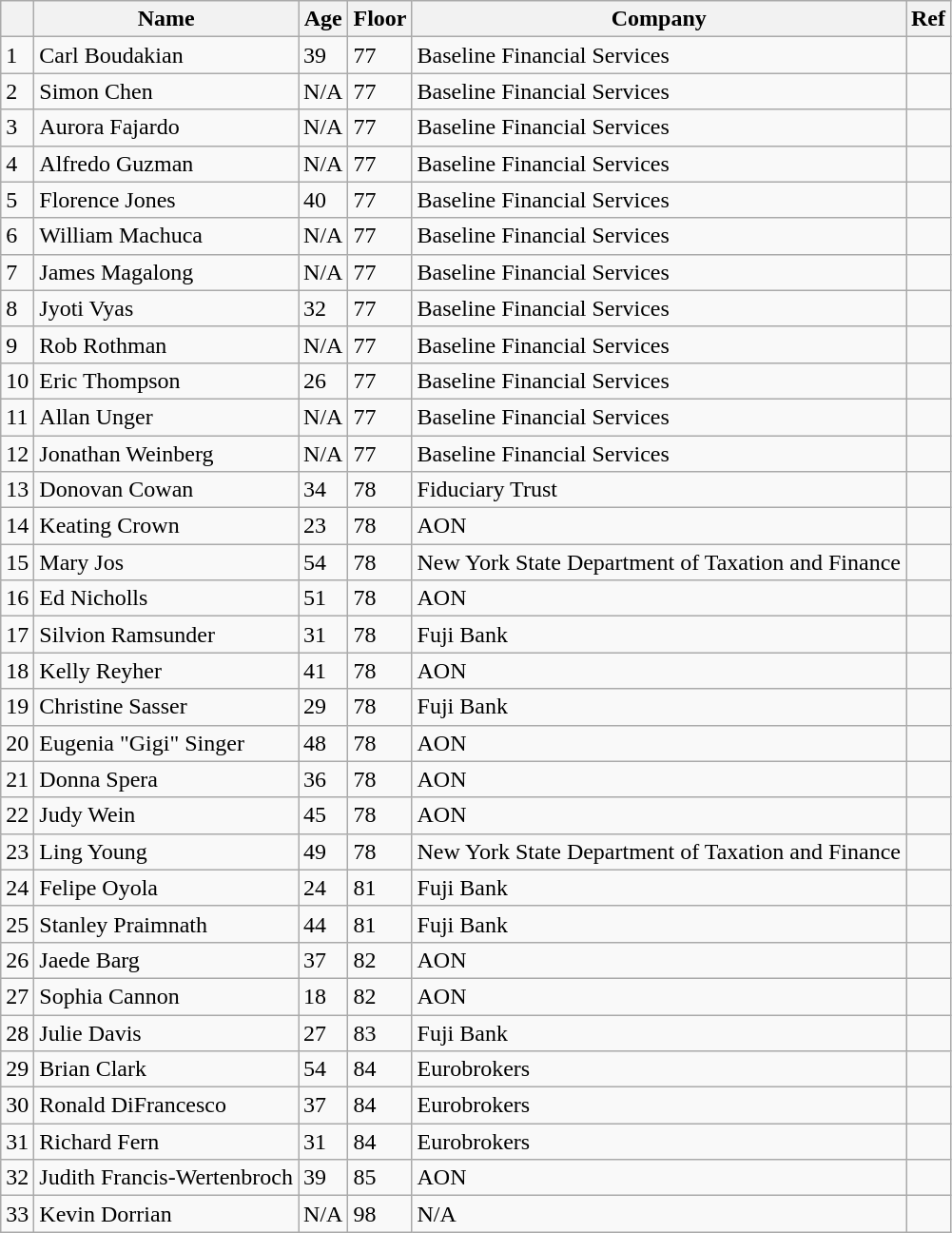<table class="wikitable mw-collapsible">
<tr>
<th></th>
<th>Name</th>
<th>Age</th>
<th>Floor</th>
<th>Company</th>
<th>Ref</th>
</tr>
<tr>
<td>1</td>
<td>Carl Boudakian</td>
<td>39</td>
<td>77</td>
<td>Baseline Financial Services</td>
<td></td>
</tr>
<tr>
<td>2</td>
<td>Simon Chen</td>
<td>N/A</td>
<td>77</td>
<td>Baseline Financial Services</td>
<td></td>
</tr>
<tr>
<td>3</td>
<td>Aurora Fajardo</td>
<td>N/A</td>
<td>77</td>
<td>Baseline Financial Services</td>
<td></td>
</tr>
<tr>
<td>4</td>
<td>Alfredo Guzman</td>
<td>N/A</td>
<td>77</td>
<td>Baseline Financial Services</td>
<td></td>
</tr>
<tr>
<td>5</td>
<td>Florence Jones</td>
<td>40</td>
<td>77</td>
<td>Baseline Financial Services</td>
<td></td>
</tr>
<tr>
<td>6</td>
<td>William Machuca</td>
<td>N/A</td>
<td>77</td>
<td>Baseline Financial Services</td>
<td></td>
</tr>
<tr>
<td>7</td>
<td>James Magalong</td>
<td>N/A</td>
<td>77</td>
<td>Baseline Financial Services</td>
<td></td>
</tr>
<tr>
<td>8</td>
<td>Jyoti Vyas</td>
<td>32</td>
<td>77</td>
<td>Baseline Financial Services</td>
<td></td>
</tr>
<tr>
<td>9</td>
<td>Rob Rothman</td>
<td>N/A</td>
<td>77</td>
<td>Baseline Financial Services</td>
<td></td>
</tr>
<tr>
<td>10</td>
<td>Eric Thompson</td>
<td>26</td>
<td>77</td>
<td>Baseline Financial Services</td>
<td></td>
</tr>
<tr>
<td>11</td>
<td>Allan Unger</td>
<td>N/A</td>
<td>77</td>
<td>Baseline Financial Services</td>
<td></td>
</tr>
<tr>
<td>12</td>
<td>Jonathan Weinberg</td>
<td>N/A</td>
<td>77</td>
<td>Baseline Financial Services</td>
<td></td>
</tr>
<tr>
<td>13</td>
<td>Donovan Cowan</td>
<td>34</td>
<td>78</td>
<td>Fiduciary Trust</td>
<td></td>
</tr>
<tr>
<td>14</td>
<td>Keating Crown</td>
<td>23</td>
<td>78</td>
<td>AON</td>
<td></td>
</tr>
<tr>
<td>15</td>
<td>Mary Jos</td>
<td>54</td>
<td>78</td>
<td>New York State Department of Taxation and Finance</td>
<td></td>
</tr>
<tr>
<td>16</td>
<td>Ed Nicholls</td>
<td>51</td>
<td>78</td>
<td>AON</td>
<td></td>
</tr>
<tr>
<td>17</td>
<td>Silvion Ramsunder</td>
<td>31</td>
<td>78</td>
<td>Fuji Bank</td>
<td></td>
</tr>
<tr>
<td>18</td>
<td>Kelly Reyher</td>
<td>41</td>
<td>78</td>
<td>AON</td>
<td></td>
</tr>
<tr>
<td>19</td>
<td>Christine Sasser</td>
<td>29</td>
<td>78</td>
<td>Fuji Bank</td>
<td></td>
</tr>
<tr>
<td>20</td>
<td>Eugenia "Gigi" Singer</td>
<td>48</td>
<td>78</td>
<td>AON</td>
<td></td>
</tr>
<tr>
<td>21</td>
<td>Donna Spera</td>
<td>36</td>
<td>78</td>
<td>AON</td>
<td></td>
</tr>
<tr>
<td>22</td>
<td>Judy Wein</td>
<td>45</td>
<td>78</td>
<td>AON</td>
<td></td>
</tr>
<tr>
<td>23</td>
<td>Ling Young</td>
<td>49</td>
<td>78</td>
<td>New York State Department of Taxation and Finance</td>
<td></td>
</tr>
<tr>
<td>24</td>
<td>Felipe Oyola</td>
<td>24</td>
<td>81</td>
<td>Fuji Bank</td>
<td></td>
</tr>
<tr>
<td>25</td>
<td>Stanley Praimnath</td>
<td>44</td>
<td>81</td>
<td>Fuji Bank</td>
<td></td>
</tr>
<tr>
<td>26</td>
<td>Jaede Barg</td>
<td>37</td>
<td>82</td>
<td>AON</td>
<td></td>
</tr>
<tr>
<td>27</td>
<td>Sophia Cannon</td>
<td>18</td>
<td>82</td>
<td>AON</td>
<td></td>
</tr>
<tr>
<td>28</td>
<td>Julie Davis</td>
<td>27</td>
<td>83</td>
<td>Fuji Bank</td>
<td></td>
</tr>
<tr>
<td>29</td>
<td>Brian Clark</td>
<td>54</td>
<td>84</td>
<td>Eurobrokers</td>
<td></td>
</tr>
<tr>
<td>30</td>
<td>Ronald DiFrancesco</td>
<td>37</td>
<td>84</td>
<td>Eurobrokers</td>
<td></td>
</tr>
<tr>
<td>31</td>
<td>Richard Fern</td>
<td>31</td>
<td>84</td>
<td>Eurobrokers</td>
<td></td>
</tr>
<tr>
<td>32</td>
<td>Judith Francis-Wertenbroch</td>
<td>39</td>
<td>85</td>
<td>AON</td>
<td></td>
</tr>
<tr>
<td>33</td>
<td>Kevin Dorrian</td>
<td>N/A</td>
<td>98</td>
<td>N/A</td>
<td></td>
</tr>
</table>
